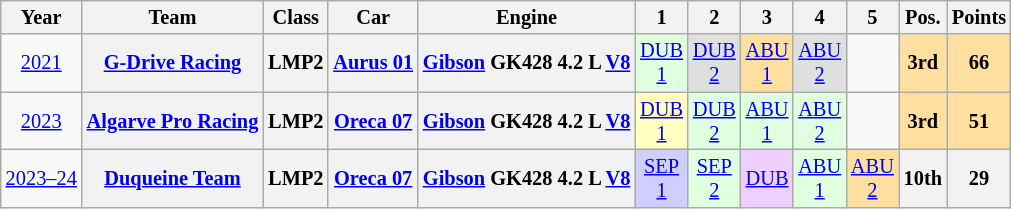<table class="wikitable" style="text-align:center; font-size:85%">
<tr>
<th>Year</th>
<th>Team</th>
<th>Class</th>
<th>Car</th>
<th>Engine</th>
<th>1</th>
<th>2</th>
<th>3</th>
<th>4</th>
<th>5</th>
<th>Pos.</th>
<th>Points</th>
</tr>
<tr>
<td><a href='#'>2021</a></td>
<th><a href='#'>G-Drive Racing</a></th>
<th>LMP2</th>
<th><a href='#'>Aurus 01</a></th>
<th><a href='#'>Gibson</a> GK428 4.2 L <a href='#'>V8</a></th>
<td style="background:#DFFFDF;"><a href='#'>DUB<br>1</a><br></td>
<td style="background:#DFDFDF;"><a href='#'>DUB<br>2</a><br></td>
<td style="background:#FFDF9F;"><a href='#'>ABU<br>1</a><br></td>
<td style="background:#DFDFDF;"><a href='#'>ABU<br>2</a><br></td>
<td></td>
<th style="background:#FFDF9F;">3rd</th>
<th style="background:#FFDF9F;">66</th>
</tr>
<tr>
<td><a href='#'>2023</a></td>
<th><a href='#'>Algarve Pro Racing</a></th>
<th>LMP2</th>
<th><a href='#'>Oreca 07</a></th>
<th><a href='#'>Gibson</a> GK428 4.2 L <a href='#'>V8</a></th>
<td style="background:#FFFFBF;"><a href='#'>DUB<br>1</a><br></td>
<td style="background:#DFFFDF;"><a href='#'>DUB<br>2</a><br></td>
<td style="background:#DFFFDF;"><a href='#'>ABU<br>1</a><br></td>
<td style="background:#DFFFDF;"><a href='#'>ABU<br>2</a><br></td>
<td></td>
<th style="background:#FFDF9F;">3rd</th>
<th style="background:#FFDF9F;">51</th>
</tr>
<tr>
<td><a href='#'>2023–24</a></td>
<th><a href='#'>Duqueine Team</a></th>
<th>LMP2</th>
<th><a href='#'>Oreca 07</a></th>
<th><a href='#'>Gibson</a> GK428 4.2 L <a href='#'>V8</a></th>
<td style="background:#CFCFFF;"><a href='#'>SEP<br>1</a><br></td>
<td style="background:#DFFFDF;"><a href='#'>SEP<br>2</a><br></td>
<td style="background:#EFCFFF"><a href='#'>DUB</a><br></td>
<td style="background:#DFFFDF;"><a href='#'>ABU<br>1</a><br></td>
<td style="background:#FFDF9F;"><a href='#'>ABU<br>2</a><br></td>
<th>10th</th>
<th>29</th>
</tr>
</table>
